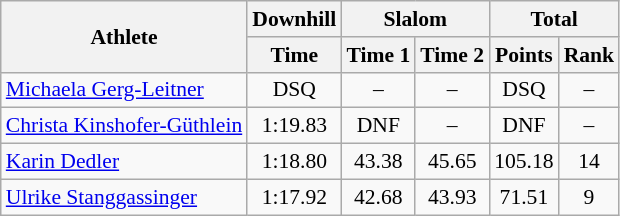<table class="wikitable" style="font-size:90%">
<tr>
<th rowspan="2">Athlete</th>
<th>Downhill</th>
<th colspan="2">Slalom</th>
<th colspan="2">Total</th>
</tr>
<tr>
<th>Time</th>
<th>Time 1</th>
<th>Time 2</th>
<th>Points</th>
<th>Rank</th>
</tr>
<tr>
<td><a href='#'>Michaela Gerg-Leitner</a></td>
<td align="center">DSQ</td>
<td align="center">–</td>
<td align="center">–</td>
<td align="center">DSQ</td>
<td align="center">–</td>
</tr>
<tr>
<td><a href='#'>Christa Kinshofer-Güthlein</a></td>
<td align="center">1:19.83</td>
<td align="center">DNF</td>
<td align="center">–</td>
<td align="center">DNF</td>
<td align="center">–</td>
</tr>
<tr>
<td><a href='#'>Karin Dedler</a></td>
<td align="center">1:18.80</td>
<td align="center">43.38</td>
<td align="center">45.65</td>
<td align="center">105.18</td>
<td align="center">14</td>
</tr>
<tr>
<td><a href='#'>Ulrike Stanggassinger</a></td>
<td align="center">1:17.92</td>
<td align="center">42.68</td>
<td align="center">43.93</td>
<td align="center">71.51</td>
<td align="center">9</td>
</tr>
</table>
